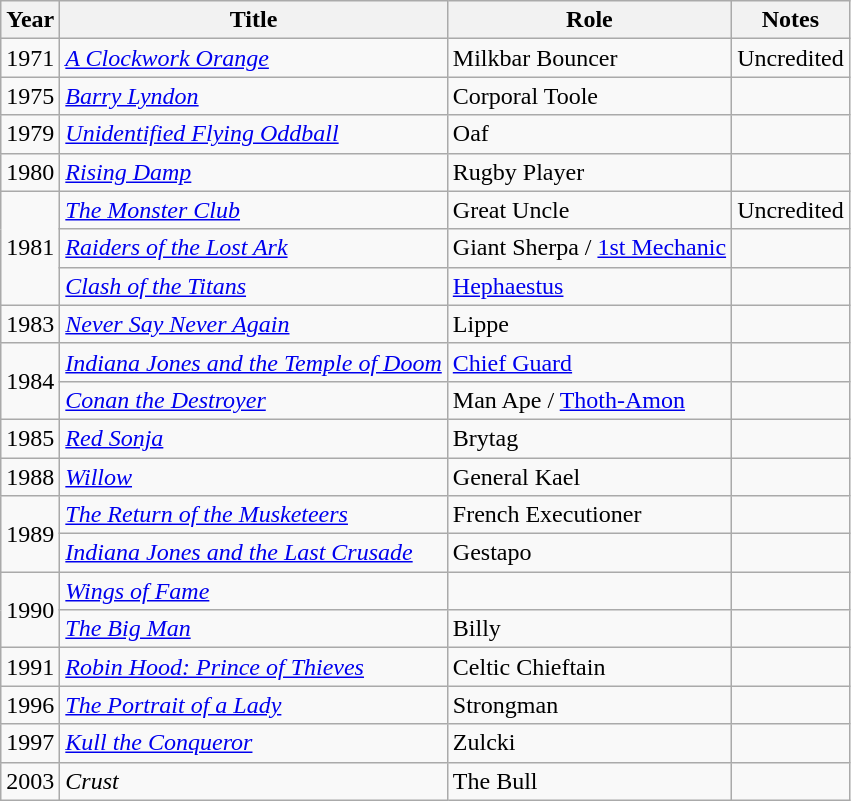<table class="wikitable sortable plainrowheaders">
<tr>
<th>Year</th>
<th>Title</th>
<th>Role</th>
<th>Notes</th>
</tr>
<tr>
<td>1971</td>
<td><em><a href='#'>A Clockwork Orange</a></em></td>
<td>Milkbar Bouncer</td>
<td>Uncredited</td>
</tr>
<tr>
<td>1975</td>
<td><em><a href='#'>Barry Lyndon</a></em></td>
<td>Corporal Toole</td>
<td></td>
</tr>
<tr>
<td>1979</td>
<td><em><a href='#'>Unidentified Flying Oddball</a></em></td>
<td>Oaf</td>
<td></td>
</tr>
<tr>
<td>1980</td>
<td><em><a href='#'>Rising Damp</a></em></td>
<td>Rugby Player</td>
<td></td>
</tr>
<tr>
<td rowspan=3>1981</td>
<td><em><a href='#'>The Monster Club</a></em></td>
<td>Great Uncle</td>
<td>Uncredited</td>
</tr>
<tr>
<td><em><a href='#'>Raiders of the Lost Ark</a></em></td>
<td>Giant Sherpa / <a href='#'>1st Mechanic</a></td>
<td></td>
</tr>
<tr>
<td><em><a href='#'>Clash of the Titans</a></em></td>
<td><a href='#'>Hephaestus</a></td>
<td></td>
</tr>
<tr>
<td>1983</td>
<td><em><a href='#'>Never Say Never Again</a></em></td>
<td>Lippe</td>
<td></td>
</tr>
<tr>
<td rowspan=2>1984</td>
<td><em><a href='#'>Indiana Jones and the Temple of Doom</a></em></td>
<td><a href='#'>Chief Guard</a></td>
<td></td>
</tr>
<tr>
<td><em><a href='#'>Conan the Destroyer</a></em></td>
<td>Man Ape / <a href='#'>Thoth-Amon</a></td>
<td></td>
</tr>
<tr>
<td>1985</td>
<td><em><a href='#'>Red Sonja</a></em></td>
<td>Brytag</td>
<td></td>
</tr>
<tr>
<td>1988</td>
<td><em><a href='#'>Willow</a></em></td>
<td>General Kael</td>
<td></td>
</tr>
<tr>
<td rowspan=2>1989</td>
<td><em><a href='#'>The Return of the Musketeers</a></em></td>
<td>French Executioner</td>
<td></td>
</tr>
<tr>
<td><em><a href='#'>Indiana Jones and the Last Crusade</a></em></td>
<td>Gestapo</td>
<td></td>
</tr>
<tr>
<td rowspan=2>1990</td>
<td><em><a href='#'>Wings of Fame</a></em></td>
<td></td>
<td></td>
</tr>
<tr>
<td><em><a href='#'>The Big Man</a></em></td>
<td>Billy</td>
<td></td>
</tr>
<tr>
<td>1991</td>
<td><em><a href='#'>Robin Hood: Prince of Thieves</a></em></td>
<td>Celtic Chieftain</td>
<td></td>
</tr>
<tr>
<td>1996</td>
<td><em><a href='#'>The Portrait of a Lady</a></em></td>
<td>Strongman</td>
<td></td>
</tr>
<tr>
<td>1997</td>
<td><em><a href='#'>Kull the Conqueror</a></em></td>
<td>Zulcki</td>
<td></td>
</tr>
<tr>
<td>2003</td>
<td><em>Crust</em></td>
<td>The Bull</td>
<td></td>
</tr>
</table>
